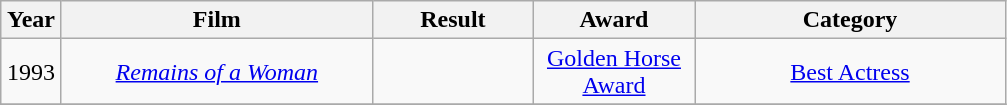<table class="wikitable">
<tr>
<th width="33">Year</th>
<th width="200">Film</th>
<th width="100">Result</th>
<th width="100">Award</th>
<th width="200">Category</th>
</tr>
<tr>
<td align="center">1993</td>
<td align="center"><em><a href='#'>Remains of a Woman</a></em></td>
<td></td>
<td align="center"><a href='#'>Golden Horse Award</a></td>
<td align="center"><a href='#'>Best Actress</a></td>
</tr>
<tr>
</tr>
</table>
